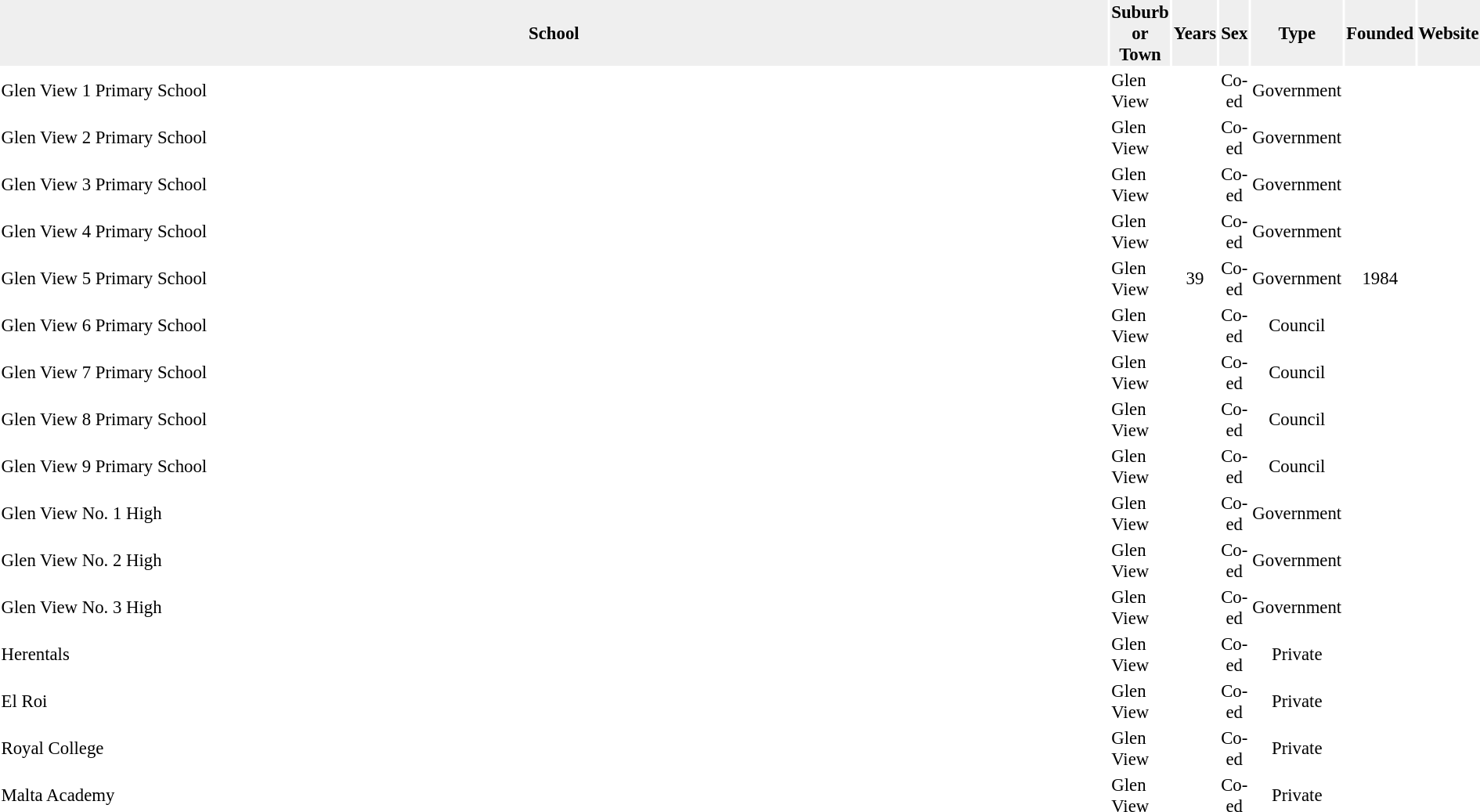<table class="sortable" style="font-size:95%; width:100%;" classi="wikitable sortable">
<tr style="background:#efefef; text-align:center;">
<th width=100%>School</th>
<th width=100%>Suburb or Town</th>
<th width=100%>Years</th>
<th width=100%>Sex</th>
<th width=100%>Type</th>
<th width=100%>Founded</th>
<th width=100%>Website</th>
</tr>
<tr>
<td>Glen View 1 Primary School</td>
<td>Glen View</td>
<td style="text-align:center;"></td>
<td style="text-align:center;">Co-ed</td>
<td style="text-align:center;">Government</td>
<td style="text-align:center;"></td>
<td style="text-align:center;"></td>
</tr>
<tr>
<td>Glen View 2 Primary School</td>
<td>Glen View</td>
<td style="text-align:center;"></td>
<td style="text-align:center;">Co-ed</td>
<td style="text-align:center;">Government</td>
<td style="text-align:center;"></td>
<td style="text-align:center;"></td>
</tr>
<tr>
<td>Glen View 3 Primary School</td>
<td>Glen View</td>
<td style="text-align:center;"></td>
<td style="text-align:center;">Co-ed</td>
<td style="text-align:center;">Government</td>
<td style="text-align:center;"></td>
<td style="text-align:center;"></td>
</tr>
<tr>
<td>Glen View 4 Primary School</td>
<td>Glen View</td>
<td style="text-align:center;"></td>
<td style="text-align:center;">Co-ed</td>
<td style="text-align:center;">Government</td>
<td style="text-align:center;"></td>
<td style="text-align:center;"></td>
</tr>
<tr>
<td>Glen View 5 Primary School</td>
<td>Glen View</td>
<td style="text-align:center;">39</td>
<td style="text-align:center;">Co-ed</td>
<td style="text-align:center;">Government</td>
<td style="text-align:center;">1984</td>
<td style="text-align:center;"></td>
</tr>
<tr>
<td>Glen View 6 Primary School</td>
<td>Glen View</td>
<td style="text-align:center;"></td>
<td style="text-align:center;">Co-ed</td>
<td style="text-align:center;">Council </td>
<td style="text-align:center;"></td>
<td style="text-align:center;"></td>
</tr>
<tr>
<td>Glen View 7 Primary School</td>
<td>Glen View</td>
<td style="text-align:center;"></td>
<td style="text-align:center;">Co-ed</td>
<td style="text-align:center;">Council</td>
<td style="text-align:center;"></td>
<td style="text-align:center;"></td>
</tr>
<tr>
<td>Glen View 8 Primary School</td>
<td>Glen View</td>
<td style="text-align:center;"></td>
<td style="text-align:center;">Co-ed</td>
<td style="text-align:center;">Council</td>
<td style="text-align:center;"></td>
<td style="text-align:center;"></td>
</tr>
<tr>
<td>Glen View 9 Primary School</td>
<td>Glen View</td>
<td style="text-align:center;"></td>
<td style="text-align:center;">Co-ed</td>
<td style="text-align:center;">Council</td>
<td style="text-align:center;"></td>
<td style="text-align:center;"></td>
</tr>
<tr>
<td>Glen View No. 1 High</td>
<td>Glen View</td>
<td style="text-align:center;"></td>
<td style="text-align:center;">Co-ed</td>
<td style="text-align:center;">Government</td>
<td style="text-align:center;"></td>
<td style="text-align:center;"></td>
</tr>
<tr>
<td>Glen View No. 2 High</td>
<td>Glen View</td>
<td style="text-align:center;"></td>
<td style="text-align:center;">Co-ed</td>
<td style="text-align:center;">Government</td>
<td style="text-align:center;"></td>
<td style="text-align:center;"></td>
</tr>
<tr>
<td>Glen View No. 3 High</td>
<td>Glen View</td>
<td style="text-align:center;"></td>
<td style="text-align:center;">Co-ed</td>
<td style="text-align:center;">Government</td>
<td style="text-align:center;"></td>
<td style="text-align:center;"></td>
</tr>
<tr>
<td>Herentals</td>
<td>Glen View</td>
<td style="text-align:center;"></td>
<td style="text-align:center;">Co-ed</td>
<td style="text-align:center;">Private</td>
<td style="text-align:center;"></td>
<td style="text-align:center;"></td>
</tr>
<tr>
<td>El Roi</td>
<td>Glen View</td>
<td style="text-align:center;"></td>
<td style="text-align:center;">Co-ed</td>
<td style="text-align:center;">Private</td>
<td style="text-align:center;"></td>
<td style="text-align:center;"></td>
</tr>
<tr>
<td>Royal College</td>
<td>Glen View</td>
<td style="text-align:center;"></td>
<td style="text-align:center;">Co-ed</td>
<td style="text-align:center;">Private</td>
<td style="text-align:center;"></td>
<td style="text-align:center;"></td>
</tr>
<tr>
<td>Malta Academy</td>
<td>Glen View</td>
<td style="text-align:center;"></td>
<td style="text-align:center;">Co-ed</td>
<td style="text-align:center;">Private</td>
<td style="text-align:center;"></td>
<td style="text-align:center;"></td>
</tr>
</table>
